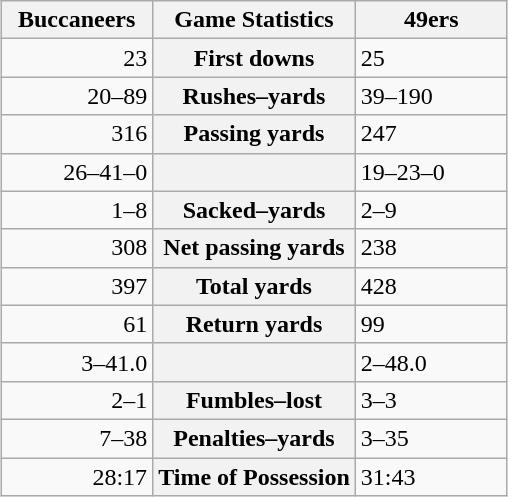<table class="wikitable" style="margin: 1em auto 1em auto">
<tr>
<th style="width:30%;">Buccaneers</th>
<th style="width:40%;">Game Statistics</th>
<th style="width:30%;">49ers</th>
</tr>
<tr>
<td style="text-align:right;">23</td>
<th>First downs</th>
<td>25</td>
</tr>
<tr>
<td style="text-align:right;">20–89</td>
<th>Rushes–yards</th>
<td>39–190</td>
</tr>
<tr>
<td style="text-align:right;">316</td>
<th>Passing yards</th>
<td>247</td>
</tr>
<tr>
<td style="text-align:right;">26–41–0</td>
<th></th>
<td>19–23–0</td>
</tr>
<tr>
<td style="text-align:right;">1–8</td>
<th>Sacked–yards</th>
<td>2–9</td>
</tr>
<tr>
<td style="text-align:right;">308</td>
<th>Net passing yards</th>
<td>238</td>
</tr>
<tr>
<td style="text-align:right;">397</td>
<th>Total yards</th>
<td>428</td>
</tr>
<tr>
<td style="text-align:right;">61</td>
<th>Return yards</th>
<td>99</td>
</tr>
<tr>
<td style="text-align:right;">3–41.0</td>
<th></th>
<td>2–48.0</td>
</tr>
<tr>
<td style="text-align:right;">2–1</td>
<th>Fumbles–lost</th>
<td>3–3</td>
</tr>
<tr>
<td style="text-align:right;">7–38</td>
<th>Penalties–yards</th>
<td>3–35</td>
</tr>
<tr>
<td style="text-align:right;">28:17</td>
<th>Time of Possession</th>
<td>31:43</td>
</tr>
</table>
